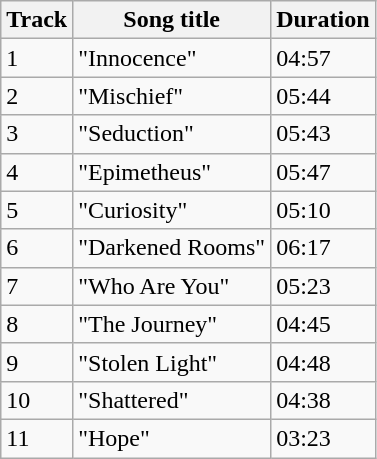<table class="wikitable">
<tr>
<th>Track</th>
<th>Song title</th>
<th>Duration</th>
</tr>
<tr>
<td>1</td>
<td>"Innocence"</td>
<td>04:57</td>
</tr>
<tr>
<td>2</td>
<td>"Mischief"</td>
<td>05:44</td>
</tr>
<tr>
<td>3</td>
<td>"Seduction"</td>
<td>05:43</td>
</tr>
<tr>
<td>4</td>
<td>"Epimetheus"</td>
<td>05:47</td>
</tr>
<tr>
<td>5</td>
<td>"Curiosity"</td>
<td>05:10</td>
</tr>
<tr>
<td>6</td>
<td>"Darkened Rooms"</td>
<td>06:17</td>
</tr>
<tr>
<td>7</td>
<td>"Who Are You"</td>
<td>05:23</td>
</tr>
<tr>
<td>8</td>
<td>"The Journey"</td>
<td>04:45</td>
</tr>
<tr>
<td>9</td>
<td>"Stolen Light"</td>
<td>04:48</td>
</tr>
<tr>
<td>10</td>
<td>"Shattered"</td>
<td>04:38</td>
</tr>
<tr>
<td>11</td>
<td>"Hope"</td>
<td>03:23</td>
</tr>
</table>
